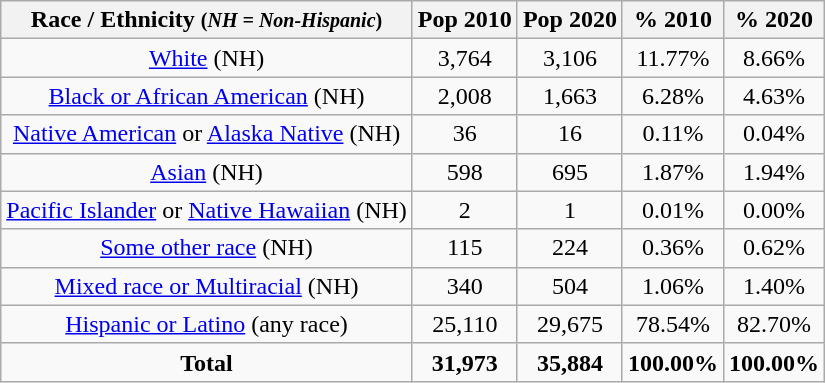<table class="wikitable" style="text-align:center;">
<tr>
<th>Race / Ethnicity <small>(<em>NH = Non-Hispanic</em>)</small></th>
<th>Pop 2010</th>
<th>Pop 2020</th>
<th>% 2010</th>
<th>% 2020</th>
</tr>
<tr>
<td><a href='#'>White</a> (NH)</td>
<td>3,764</td>
<td>3,106</td>
<td>11.77%</td>
<td>8.66%</td>
</tr>
<tr>
<td><a href='#'>Black or African American</a> (NH)</td>
<td>2,008</td>
<td>1,663</td>
<td>6.28%</td>
<td>4.63%</td>
</tr>
<tr>
<td><a href='#'>Native American</a> or <a href='#'>Alaska Native</a> (NH)</td>
<td>36</td>
<td>16</td>
<td>0.11%</td>
<td>0.04%</td>
</tr>
<tr>
<td><a href='#'>Asian</a> (NH)</td>
<td>598</td>
<td>695</td>
<td>1.87%</td>
<td>1.94%</td>
</tr>
<tr>
<td><a href='#'>Pacific Islander</a> or <a href='#'>Native Hawaiian</a> (NH)</td>
<td>2</td>
<td>1</td>
<td>0.01%</td>
<td>0.00%</td>
</tr>
<tr>
<td><a href='#'>Some other race</a> (NH)</td>
<td>115</td>
<td>224</td>
<td>0.36%</td>
<td>0.62%</td>
</tr>
<tr>
<td><a href='#'>Mixed race or Multiracial</a> (NH)</td>
<td>340</td>
<td>504</td>
<td>1.06%</td>
<td>1.40%</td>
</tr>
<tr>
<td><a href='#'>Hispanic or Latino</a> (any race)</td>
<td>25,110</td>
<td>29,675</td>
<td>78.54%</td>
<td>82.70%</td>
</tr>
<tr>
<td><strong>Total</strong></td>
<td><strong>31,973</strong></td>
<td><strong>35,884</strong></td>
<td><strong>100.00%</strong></td>
<td><strong>100.00%</strong></td>
</tr>
</table>
